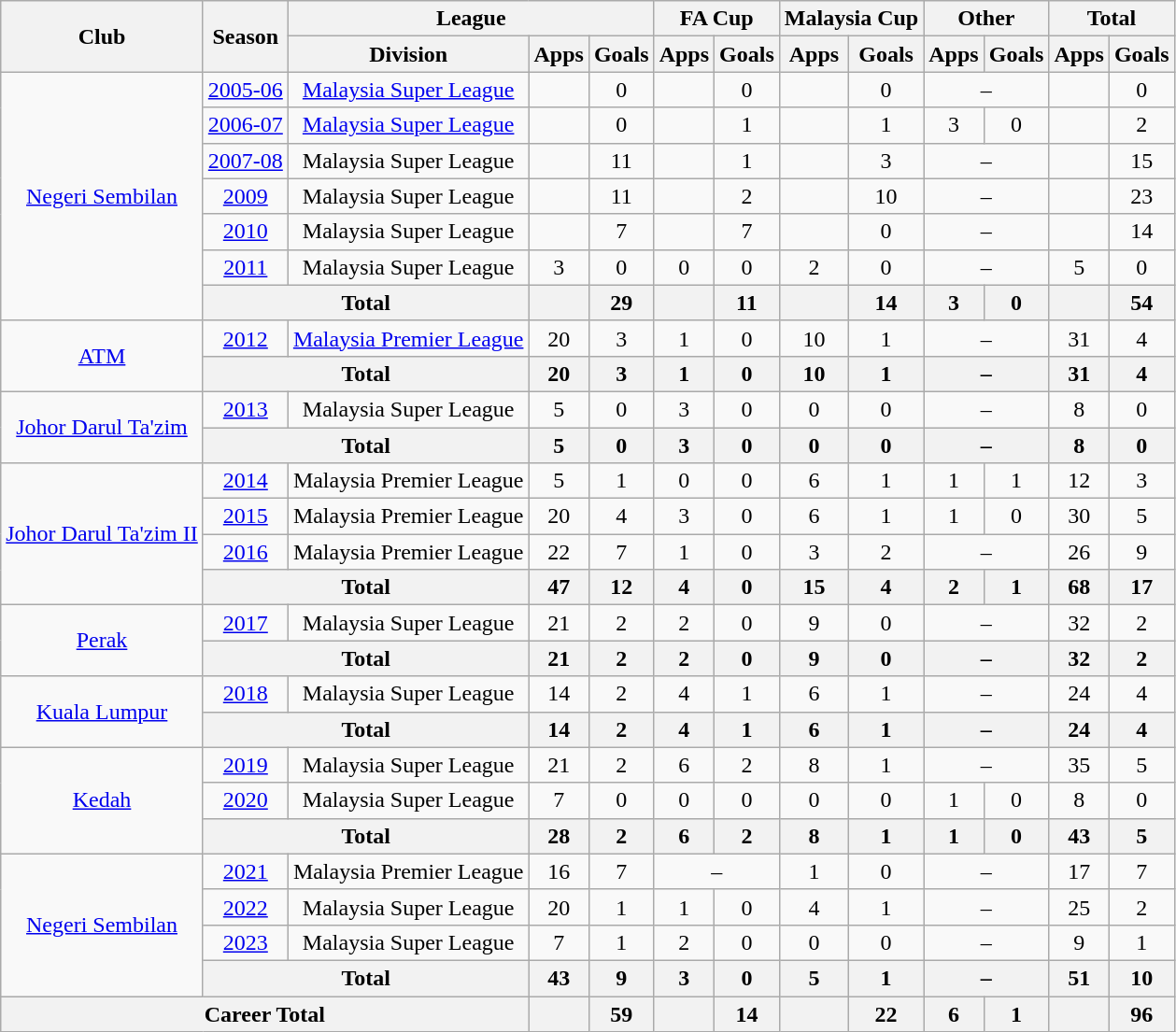<table class=wikitable style="text-align:center">
<tr>
<th rowspan=2>Club</th>
<th rowspan=2>Season</th>
<th colspan=3>League</th>
<th colspan=2>FA Cup</th>
<th colspan=2>Malaysia Cup</th>
<th colspan=2>Other</th>
<th colspan=2>Total</th>
</tr>
<tr>
<th>Division</th>
<th>Apps</th>
<th>Goals</th>
<th>Apps</th>
<th>Goals</th>
<th>Apps</th>
<th>Goals</th>
<th>Apps</th>
<th>Goals</th>
<th>Apps</th>
<th>Goals</th>
</tr>
<tr>
<td rowspan=7><a href='#'>Negeri Sembilan</a></td>
<td><a href='#'>2005-06</a></td>
<td><a href='#'>Malaysia Super League</a></td>
<td></td>
<td>0</td>
<td></td>
<td>0</td>
<td></td>
<td>0</td>
<td colspan=2>–</td>
<td></td>
<td>0</td>
</tr>
<tr>
<td><a href='#'>2006-07</a></td>
<td><a href='#'>Malaysia Super League</a></td>
<td></td>
<td>0</td>
<td></td>
<td>1</td>
<td></td>
<td>1</td>
<td>3</td>
<td>0</td>
<td></td>
<td>2</td>
</tr>
<tr>
<td><a href='#'>2007-08</a></td>
<td>Malaysia Super League</td>
<td></td>
<td>11</td>
<td></td>
<td>1</td>
<td></td>
<td>3</td>
<td colspan=2>–</td>
<td></td>
<td>15</td>
</tr>
<tr>
<td><a href='#'>2009</a></td>
<td>Malaysia Super League</td>
<td></td>
<td>11</td>
<td></td>
<td>2</td>
<td></td>
<td>10</td>
<td colspan=2>–</td>
<td></td>
<td>23</td>
</tr>
<tr>
<td><a href='#'>2010</a></td>
<td>Malaysia Super League</td>
<td></td>
<td>7</td>
<td></td>
<td>7</td>
<td></td>
<td>0</td>
<td colspan=2>–</td>
<td></td>
<td>14</td>
</tr>
<tr>
<td><a href='#'>2011</a></td>
<td>Malaysia Super League</td>
<td>3</td>
<td>0</td>
<td>0</td>
<td>0</td>
<td>2</td>
<td>0</td>
<td colspan=2>–</td>
<td>5</td>
<td>0</td>
</tr>
<tr>
<th colspan="2">Total</th>
<th></th>
<th>29</th>
<th></th>
<th>11</th>
<th></th>
<th>14</th>
<th>3</th>
<th>0</th>
<th></th>
<th>54</th>
</tr>
<tr>
<td rowspan=2><a href='#'>ATM</a></td>
<td><a href='#'>2012</a></td>
<td><a href='#'>Malaysia Premier League</a></td>
<td>20</td>
<td>3</td>
<td>1</td>
<td>0</td>
<td>10</td>
<td>1</td>
<td colspan=2>–</td>
<td>31</td>
<td>4</td>
</tr>
<tr>
<th colspan="2">Total</th>
<th>20</th>
<th>3</th>
<th>1</th>
<th>0</th>
<th>10</th>
<th>1</th>
<th colspan=2>–</th>
<th>31</th>
<th>4</th>
</tr>
<tr>
<td rowspan=2><a href='#'>Johor Darul Ta'zim</a></td>
<td><a href='#'>2013</a></td>
<td>Malaysia Super League</td>
<td>5</td>
<td>0</td>
<td>3</td>
<td>0</td>
<td>0</td>
<td>0</td>
<td colspan=2>–</td>
<td>8</td>
<td>0</td>
</tr>
<tr>
<th colspan="2">Total</th>
<th>5</th>
<th>0</th>
<th>3</th>
<th>0</th>
<th>0</th>
<th>0</th>
<th colspan=2>–</th>
<th>8</th>
<th>0</th>
</tr>
<tr>
<td rowspan=4><a href='#'>Johor Darul Ta'zim II</a></td>
<td><a href='#'>2014</a></td>
<td>Malaysia Premier League</td>
<td>5</td>
<td>1</td>
<td>0</td>
<td>0</td>
<td>6</td>
<td>1</td>
<td>1</td>
<td>1</td>
<td>12</td>
<td>3</td>
</tr>
<tr>
<td><a href='#'>2015</a></td>
<td>Malaysia Premier League</td>
<td>20</td>
<td>4</td>
<td>3</td>
<td>0</td>
<td>6</td>
<td>1</td>
<td>1</td>
<td>0</td>
<td>30</td>
<td>5</td>
</tr>
<tr>
<td><a href='#'>2016</a></td>
<td>Malaysia Premier League</td>
<td>22</td>
<td>7</td>
<td>1</td>
<td>0</td>
<td>3</td>
<td>2</td>
<td colspan=2>–</td>
<td>26</td>
<td>9</td>
</tr>
<tr>
<th colspan="2">Total</th>
<th>47</th>
<th>12</th>
<th>4</th>
<th>0</th>
<th>15</th>
<th>4</th>
<th>2</th>
<th>1</th>
<th>68</th>
<th>17</th>
</tr>
<tr>
<td rowspan=2><a href='#'>Perak</a></td>
<td><a href='#'>2017</a></td>
<td>Malaysia Super League</td>
<td>21</td>
<td>2</td>
<td>2</td>
<td>0</td>
<td>9</td>
<td>0</td>
<td colspan=2>–</td>
<td>32</td>
<td>2</td>
</tr>
<tr>
<th colspan="2">Total</th>
<th>21</th>
<th>2</th>
<th>2</th>
<th>0</th>
<th>9</th>
<th>0</th>
<th colspan=2>–</th>
<th>32</th>
<th>2</th>
</tr>
<tr>
<td rowspan=2><a href='#'>Kuala Lumpur</a></td>
<td><a href='#'>2018</a></td>
<td>Malaysia Super League</td>
<td>14</td>
<td>2</td>
<td>4</td>
<td>1</td>
<td>6</td>
<td>1</td>
<td colspan=2>–</td>
<td>24</td>
<td>4</td>
</tr>
<tr>
<th colspan="2">Total</th>
<th>14</th>
<th>2</th>
<th>4</th>
<th>1</th>
<th>6</th>
<th>1</th>
<th colspan=2>–</th>
<th>24</th>
<th>4</th>
</tr>
<tr>
<td rowspan=3><a href='#'>Kedah</a></td>
<td><a href='#'>2019</a></td>
<td>Malaysia Super League</td>
<td>21</td>
<td>2</td>
<td>6</td>
<td>2</td>
<td>8</td>
<td>1</td>
<td colspan=2>–</td>
<td>35</td>
<td>5</td>
</tr>
<tr>
<td><a href='#'>2020</a></td>
<td>Malaysia Super League</td>
<td>7</td>
<td>0</td>
<td>0</td>
<td>0</td>
<td>0</td>
<td>0</td>
<td>1</td>
<td>0</td>
<td>8</td>
<td>0</td>
</tr>
<tr>
<th colspan="2">Total</th>
<th>28</th>
<th>2</th>
<th>6</th>
<th>2</th>
<th>8</th>
<th>1</th>
<th>1</th>
<th>0</th>
<th>43</th>
<th>5</th>
</tr>
<tr>
<td rowspan=4><a href='#'>Negeri Sembilan</a></td>
<td><a href='#'>2021</a></td>
<td>Malaysia Premier League</td>
<td>16</td>
<td>7</td>
<td colspan=2>–</td>
<td>1</td>
<td>0</td>
<td colspan=2>–</td>
<td>17</td>
<td>7</td>
</tr>
<tr>
<td><a href='#'>2022</a></td>
<td>Malaysia Super League</td>
<td>20</td>
<td>1</td>
<td>1</td>
<td>0</td>
<td>4</td>
<td>1</td>
<td colspan=2>–</td>
<td>25</td>
<td>2</td>
</tr>
<tr>
<td><a href='#'>2023</a></td>
<td>Malaysia Super League</td>
<td>7</td>
<td>1</td>
<td>2</td>
<td>0</td>
<td>0</td>
<td>0</td>
<td colspan=2>–</td>
<td>9</td>
<td>1</td>
</tr>
<tr>
<th colspan="2">Total</th>
<th>43</th>
<th>9</th>
<th>3</th>
<th>0</th>
<th>5</th>
<th>1</th>
<th colspan=2>–</th>
<th>51</th>
<th>10</th>
</tr>
<tr>
<th colspan="3">Career Total</th>
<th></th>
<th>59</th>
<th></th>
<th>14</th>
<th></th>
<th>22</th>
<th>6</th>
<th>1</th>
<th></th>
<th>96</th>
</tr>
</table>
